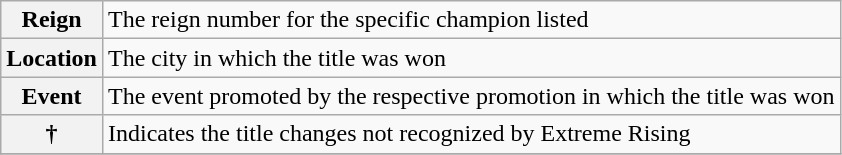<table class="wikitable">
<tr>
<th>Reign</th>
<td>The reign number for the specific champion listed</td>
</tr>
<tr>
<th>Location</th>
<td>The city in which the title was won</td>
</tr>
<tr>
<th>Event</th>
<td>The event promoted by the respective promotion in which the title was won</td>
</tr>
<tr>
<th>†</th>
<td>Indicates the title changes not recognized by Extreme Rising</td>
</tr>
<tr>
</tr>
</table>
